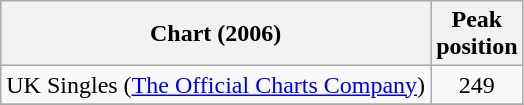<table class="wikitable sortable">
<tr>
<th>Chart (2006)</th>
<th>Peak<br>position</th>
</tr>
<tr>
<td>UK Singles (<a href='#'>The Official Charts Company</a>)</td>
<td align="center">249</td>
</tr>
<tr>
</tr>
</table>
